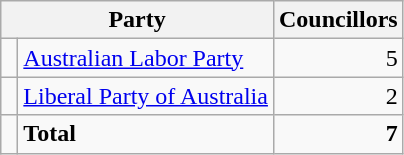<table class="wikitable">
<tr>
<th colspan="2">Party</th>
<th>Councillors</th>
</tr>
<tr>
<td> </td>
<td><a href='#'>Australian Labor Party</a></td>
<td align=right>5</td>
</tr>
<tr>
<td> </td>
<td><a href='#'>Liberal Party of Australia</a></td>
<td align=right>2</td>
</tr>
<tr>
<td></td>
<td><strong>Total</strong></td>
<td align=right><strong>7</strong></td>
</tr>
</table>
